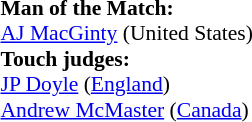<table style="width:100%; font-size:90%;">
<tr>
<td><br><strong>Man of the Match:</strong>
<br><a href='#'>AJ MacGinty</a> (United States)<br><strong>Touch judges:</strong>
<br><a href='#'>JP Doyle</a> (<a href='#'>England</a>)
<br><a href='#'>Andrew McMaster</a> (<a href='#'>Canada</a>)</td>
</tr>
</table>
